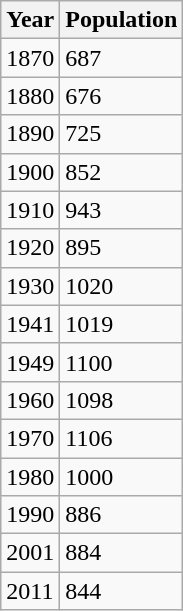<table class="wikitable">
<tr>
<th>Year</th>
<th>Population</th>
</tr>
<tr>
<td>1870</td>
<td>687</td>
</tr>
<tr>
<td>1880</td>
<td>676</td>
</tr>
<tr>
<td>1890</td>
<td>725</td>
</tr>
<tr>
<td>1900</td>
<td>852</td>
</tr>
<tr>
<td>1910</td>
<td>943</td>
</tr>
<tr>
<td>1920</td>
<td>895</td>
</tr>
<tr>
<td>1930</td>
<td>1020</td>
</tr>
<tr>
<td>1941</td>
<td>1019</td>
</tr>
<tr>
<td>1949</td>
<td>1100</td>
</tr>
<tr>
<td>1960</td>
<td>1098</td>
</tr>
<tr>
<td>1970</td>
<td>1106</td>
</tr>
<tr>
<td>1980</td>
<td>1000</td>
</tr>
<tr>
<td>1990</td>
<td>886</td>
</tr>
<tr>
<td>2001</td>
<td>884</td>
</tr>
<tr>
<td>2011</td>
<td>844</td>
</tr>
</table>
